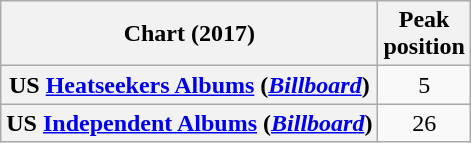<table class="wikitable sortable plainrowheaders" style="text-align:center">
<tr>
<th scope="col">Chart (2017)</th>
<th scope="col">Peak<br>position</th>
</tr>
<tr>
<th scope="row">US <a href='#'>Heatseekers Albums</a> (<em><a href='#'>Billboard</a></em>)</th>
<td>5</td>
</tr>
<tr>
<th scope="row">US <a href='#'>Independent Albums</a> (<em><a href='#'>Billboard</a></em>)</th>
<td>26</td>
</tr>
</table>
